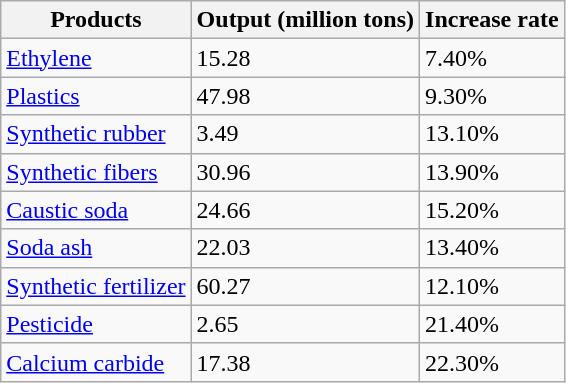<table class="wikitable sortable">
<tr>
<th>Products</th>
<th>Output (million tons)</th>
<th>Increase rate</th>
</tr>
<tr>
<td><a href='#'>Ethylene</a></td>
<td>15.28</td>
<td>7.40%</td>
</tr>
<tr>
<td><a href='#'>Plastics</a></td>
<td>47.98</td>
<td>9.30%</td>
</tr>
<tr>
<td><a href='#'>Synthetic rubber</a></td>
<td>3.49</td>
<td>13.10%</td>
</tr>
<tr>
<td><a href='#'>Synthetic fibers</a></td>
<td>30.96</td>
<td>13.90%</td>
</tr>
<tr>
<td><a href='#'>Caustic soda</a></td>
<td>24.66</td>
<td>15.20%</td>
</tr>
<tr>
<td><a href='#'>Soda ash</a></td>
<td>22.03</td>
<td>13.40%</td>
</tr>
<tr>
<td><a href='#'>Synthetic fertilizer</a></td>
<td>60.27</td>
<td>12.10%</td>
</tr>
<tr>
<td><a href='#'>Pesticide</a></td>
<td>2.65</td>
<td>21.40%</td>
</tr>
<tr>
<td><a href='#'>Calcium carbide</a></td>
<td>17.38</td>
<td>22.30%</td>
</tr>
</table>
